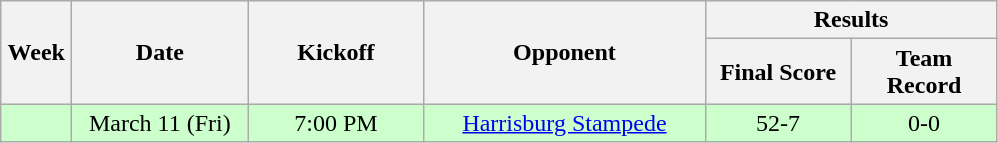<table class="wikitable">
<tr>
<th rowspan="2" width="40">Week</th>
<th rowspan="2" width="110">Date</th>
<th rowspan="2" width="110">Kickoff</th>
<th rowspan="2" width="180">Opponent</th>
<th colspan="2" width="180">Results</th>
</tr>
<tr>
<th width="90">Final Score</th>
<th width="90">Team Record</th>
</tr>
<tr align="center" bgcolor="#CCFFCC">
<td align="center"></td>
<td align="center">March 11 (Fri)</td>
<td align="center">7:00 PM</td>
<td align="center"><a href='#'>Harrisburg Stampede</a></td>
<td align="center">52-7</td>
<td align="center">0-0</td>
</tr>
</table>
